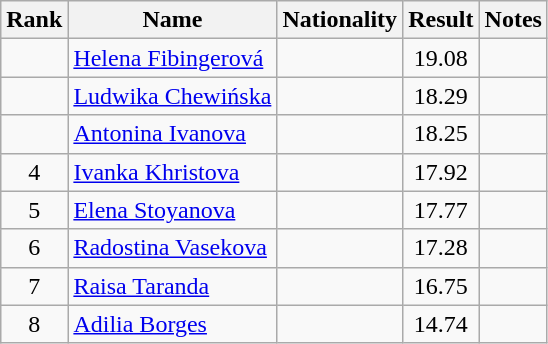<table class="wikitable sortable" style="text-align:center">
<tr>
<th>Rank</th>
<th>Name</th>
<th>Nationality</th>
<th>Result</th>
<th>Notes</th>
</tr>
<tr>
<td></td>
<td align="left"><a href='#'>Helena Fibingerová</a></td>
<td align=left></td>
<td>19.08</td>
<td></td>
</tr>
<tr>
<td></td>
<td align="left"><a href='#'>Ludwika Chewińska</a></td>
<td align=left></td>
<td>18.29</td>
<td></td>
</tr>
<tr>
<td></td>
<td align="left"><a href='#'>Antonina Ivanova</a></td>
<td align=left></td>
<td>18.25</td>
<td></td>
</tr>
<tr>
<td>4</td>
<td align="left"><a href='#'>Ivanka Khristova</a></td>
<td align=left></td>
<td>17.92</td>
<td></td>
</tr>
<tr>
<td>5</td>
<td align="left"><a href='#'>Elena Stoyanova</a></td>
<td align=left></td>
<td>17.77</td>
<td></td>
</tr>
<tr>
<td>6</td>
<td align="left"><a href='#'>Radostina Vasekova</a></td>
<td align=left></td>
<td>17.28</td>
<td></td>
</tr>
<tr>
<td>7</td>
<td align="left"><a href='#'>Raisa Taranda</a></td>
<td align=left></td>
<td>16.75</td>
<td></td>
</tr>
<tr>
<td>8</td>
<td align="left"><a href='#'>Adilia Borges</a></td>
<td align=left></td>
<td>14.74</td>
<td></td>
</tr>
</table>
